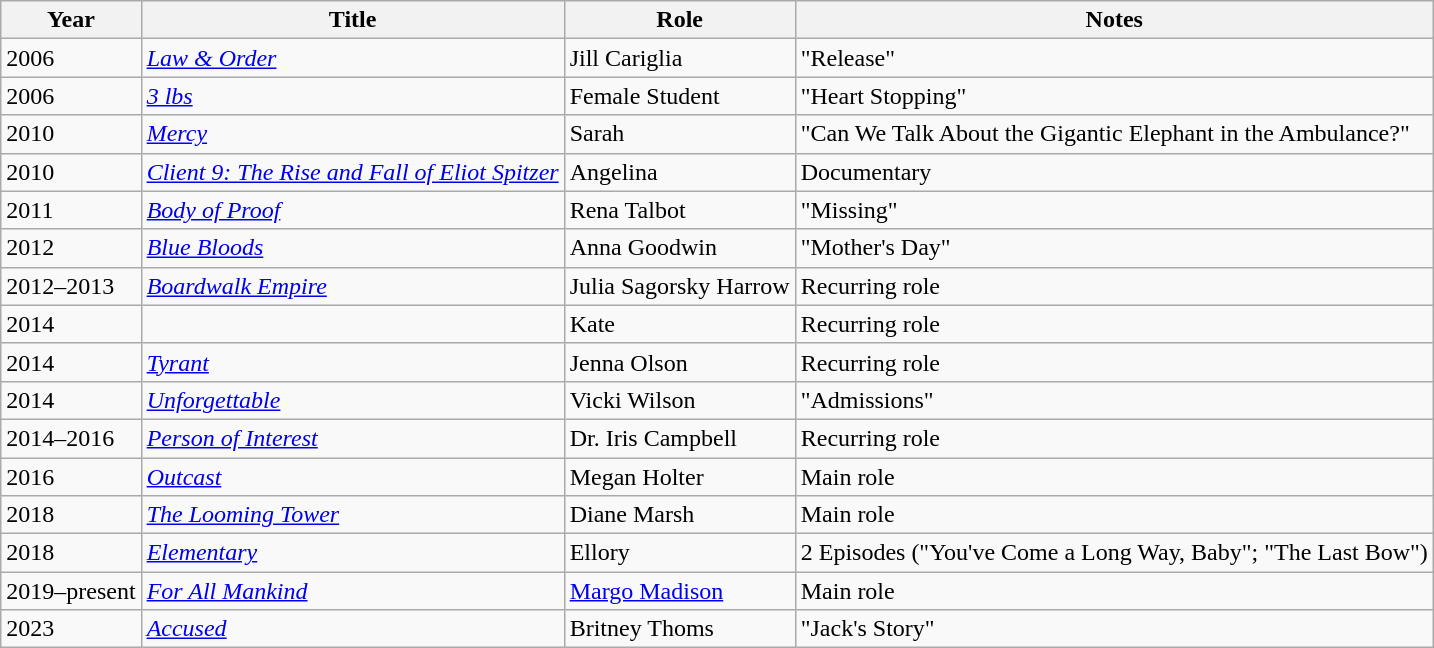<table class="wikitable sortable">
<tr>
<th>Year</th>
<th>Title</th>
<th>Role</th>
<th class="unsortable">Notes</th>
</tr>
<tr>
<td>2006</td>
<td><em><a href='#'>Law & Order</a></em></td>
<td>Jill Cariglia</td>
<td>"Release"</td>
</tr>
<tr>
<td>2006</td>
<td><em><a href='#'>3 lbs</a></em></td>
<td>Female Student</td>
<td>"Heart Stopping"</td>
</tr>
<tr>
<td>2010</td>
<td><em><a href='#'>Mercy</a></em></td>
<td>Sarah</td>
<td>"Can We Talk About the Gigantic Elephant in the Ambulance?"</td>
</tr>
<tr>
<td>2010</td>
<td><em><a href='#'>Client 9: The Rise and Fall of Eliot Spitzer</a></em></td>
<td>Angelina</td>
<td>Documentary</td>
</tr>
<tr>
<td>2011</td>
<td><em><a href='#'>Body of Proof</a></em></td>
<td>Rena Talbot</td>
<td>"Missing"</td>
</tr>
<tr>
<td>2012</td>
<td><em><a href='#'>Blue Bloods</a></em></td>
<td>Anna Goodwin</td>
<td>"Mother's Day"</td>
</tr>
<tr>
<td>2012–2013</td>
<td><em><a href='#'>Boardwalk Empire</a></em></td>
<td>Julia Sagorsky Harrow</td>
<td>Recurring role</td>
</tr>
<tr>
<td>2014</td>
<td><em></em></td>
<td>Kate</td>
<td>Recurring role</td>
</tr>
<tr>
<td>2014</td>
<td><em><a href='#'>Tyrant</a></em></td>
<td>Jenna Olson</td>
<td>Recurring role</td>
</tr>
<tr>
<td>2014</td>
<td><em><a href='#'>Unforgettable</a></em></td>
<td>Vicki Wilson</td>
<td>"Admissions"</td>
</tr>
<tr>
<td>2014–2016</td>
<td><em><a href='#'>Person of Interest</a></em></td>
<td>Dr. Iris Campbell</td>
<td>Recurring role</td>
</tr>
<tr>
<td>2016</td>
<td><em><a href='#'>Outcast</a></em></td>
<td>Megan Holter</td>
<td>Main role</td>
</tr>
<tr>
<td>2018</td>
<td><em><a href='#'>The Looming Tower</a></em></td>
<td>Diane Marsh</td>
<td>Main role</td>
</tr>
<tr>
<td>2018</td>
<td><em><a href='#'>Elementary</a></em></td>
<td>Ellory</td>
<td>2 Episodes ("You've Come a Long Way, Baby"; "The Last Bow")</td>
</tr>
<tr>
<td>2019–present</td>
<td><em><a href='#'>For All Mankind</a></em></td>
<td><a href='#'>Margo Madison</a></td>
<td>Main role</td>
</tr>
<tr>
<td>2023</td>
<td><em><a href='#'>Accused</a></em></td>
<td>Britney Thoms</td>
<td>"Jack's Story"</td>
</tr>
</table>
